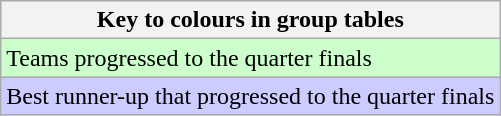<table class="wikitable">
<tr>
<th>Key to colours in group tables</th>
</tr>
<tr bgcolor=#ccffcc>
<td>Teams progressed to the quarter finals</td>
</tr>
<tr bgcolor=#ccccff>
<td>Best runner-up that progressed to the quarter finals</td>
</tr>
</table>
